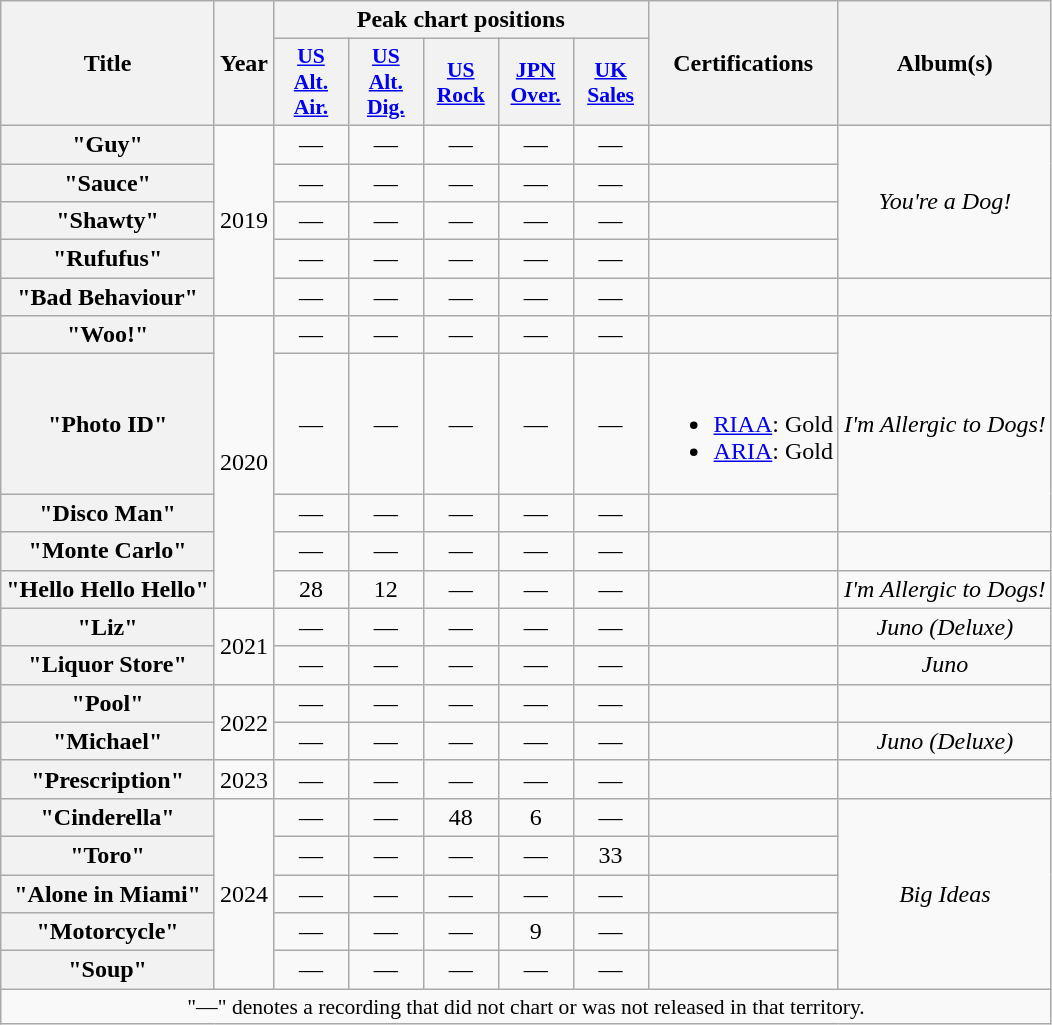<table class="wikitable plainrowheaders" style="text-align:center;">
<tr>
<th scope="col" rowspan="2">Title</th>
<th scope="col" rowspan="2">Year</th>
<th scope="col" colspan="5">Peak chart positions</th>
<th scope="col" rowspan="2">Certifications</th>
<th scope="col" rowspan="2">Album(s)</th>
</tr>
<tr>
<th scope="col" style="width:3em;font-size:90%;"><a href='#'>US<br>Alt.<br>Air.</a><br></th>
<th scope="col" style="width:3em;font-size:90%;"><a href='#'>US<br>Alt.<br>Dig.</a><br></th>
<th scope="col" style="width:3em;font-size:90%;"><a href='#'>US<br>Rock</a><br></th>
<th scope="col" style="width:3em;font-size:90%;"><a href='#'>JPN<br>Over.</a><br></th>
<th scope="col" style="width:3em;font-size:90%;"><a href='#'>UK<br>Sales</a><br></th>
</tr>
<tr>
<th scope="row">"Guy"</th>
<td rowspan="5">2019</td>
<td>—</td>
<td>—</td>
<td>—</td>
<td>—</td>
<td>—</td>
<td></td>
<td rowspan="4"><em>You're a Dog!</em></td>
</tr>
<tr>
<th scope="row">"Sauce"</th>
<td>—</td>
<td>—</td>
<td>—</td>
<td>—</td>
<td>—</td>
<td></td>
</tr>
<tr>
<th scope="row">"Shawty"</th>
<td>—</td>
<td>—</td>
<td>—</td>
<td>—</td>
<td>—</td>
<td></td>
</tr>
<tr>
<th scope="row">"Rufufus"</th>
<td>—</td>
<td>—</td>
<td>—</td>
<td>—</td>
<td>—</td>
<td></td>
</tr>
<tr>
<th scope="row">"Bad Behaviour"</th>
<td>—</td>
<td>—</td>
<td>—</td>
<td>—</td>
<td>—</td>
<td></td>
<td></td>
</tr>
<tr>
<th scope="row">"Woo!"</th>
<td rowspan="5">2020</td>
<td>—</td>
<td>—</td>
<td>—</td>
<td>—</td>
<td>—</td>
<td></td>
<td rowspan="3"><em>I'm Allergic to Dogs!</em></td>
</tr>
<tr>
<th scope="row">"Photo ID"<br></th>
<td>—</td>
<td>—</td>
<td>—</td>
<td>—</td>
<td>—</td>
<td><br><ul><li><a href='#'>RIAA</a>: Gold</li><li><a href='#'>ARIA</a>: Gold</li></ul></td>
</tr>
<tr>
<th scope="row">"Disco Man"</th>
<td>—</td>
<td>—</td>
<td>—</td>
<td>—</td>
<td>—</td>
<td></td>
</tr>
<tr>
<th scope="row">"Monte Carlo"</th>
<td>—</td>
<td>—</td>
<td>—</td>
<td>—</td>
<td>—</td>
<td></td>
<td></td>
</tr>
<tr>
<th scope="row">"Hello Hello Hello"</th>
<td>28</td>
<td>12</td>
<td>—</td>
<td>—</td>
<td>—</td>
<td></td>
<td><em>I'm Allergic to Dogs!</em></td>
</tr>
<tr>
<th scope="row">"Liz"</th>
<td rowspan="2">2021</td>
<td>—</td>
<td>—</td>
<td>—</td>
<td>—</td>
<td>—</td>
<td></td>
<td><em>Juno (Deluxe)</em></td>
</tr>
<tr>
<th scope="row">"Liquor Store"</th>
<td>—</td>
<td>—</td>
<td>—</td>
<td>—</td>
<td>—</td>
<td></td>
<td><em>Juno</em></td>
</tr>
<tr>
<th scope="row">"Pool" <br></th>
<td rowspan="2">2022</td>
<td>—</td>
<td>—</td>
<td>—</td>
<td>—</td>
<td>—</td>
<td></td>
<td></td>
</tr>
<tr>
<th scope="row">"Michael"</th>
<td>—</td>
<td>—</td>
<td>—</td>
<td>—</td>
<td>—</td>
<td></td>
<td><em>Juno (Deluxe)</em></td>
</tr>
<tr>
<th scope="row">"Prescription"</th>
<td>2023</td>
<td>—</td>
<td>—</td>
<td>—</td>
<td>—</td>
<td>—</td>
<td></td>
<td></td>
</tr>
<tr>
<th scope="row">"Cinderella"</th>
<td rowspan="5">2024</td>
<td>—</td>
<td>—</td>
<td>48</td>
<td>6</td>
<td>—</td>
<td></td>
<td rowspan=5><em>Big Ideas</em></td>
</tr>
<tr>
<th scope="row">"Toro"</th>
<td>—</td>
<td>—</td>
<td>—</td>
<td>—</td>
<td>33</td>
<td></td>
</tr>
<tr>
<th scope="row">"Alone in Miami"</th>
<td>—</td>
<td>—</td>
<td>—</td>
<td>—</td>
<td>—</td>
<td></td>
</tr>
<tr>
<th scope="row">"Motorcycle"</th>
<td>—</td>
<td>—</td>
<td>—</td>
<td>9</td>
<td>—</td>
<td></td>
</tr>
<tr>
<th scope="row">"Soup"</th>
<td>—</td>
<td>—</td>
<td>—</td>
<td>—</td>
<td>—</td>
<td></td>
</tr>
<tr>
<td colspan="10" style="font-size:90%">"—" denotes a recording that did not chart or was not released in that territory.</td>
</tr>
</table>
